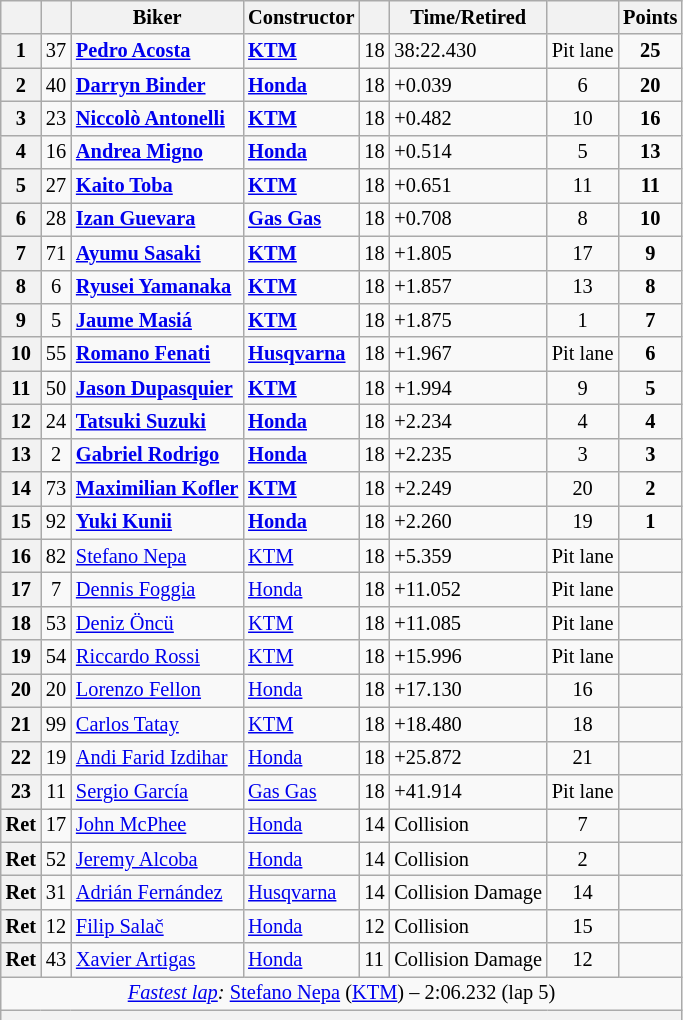<table class="wikitable sortable" style="font-size: 85%;">
<tr>
<th scope="col"></th>
<th scope="col"></th>
<th scope="col">Biker</th>
<th scope="col">Constructor</th>
<th scope="col" class="unsortable"></th>
<th scope="col" class="unsortable">Time/Retired</th>
<th scope="col"></th>
<th scope="col">Points</th>
</tr>
<tr>
<th>1</th>
<td align="center">37</td>
<td data-sort-value="aco"><strong> <a href='#'>Pedro Acosta</a></strong></td>
<td><strong><a href='#'>KTM</a></strong></td>
<td>18</td>
<td>38:22.430</td>
<td align="center">Pit lane</td>
<td align="center"><strong>25</strong></td>
</tr>
<tr>
<th>2</th>
<td align="center">40</td>
<td data-sort-value="bin"><strong> <a href='#'>Darryn Binder</a></strong></td>
<td><strong><a href='#'>Honda</a></strong></td>
<td>18</td>
<td>+0.039</td>
<td align="center">6</td>
<td align="center"><strong>20</strong></td>
</tr>
<tr>
<th>3</th>
<td align="center">23</td>
<td data-sort-value="ant"><strong> <a href='#'>Niccolò Antonelli</a></strong></td>
<td><strong><a href='#'>KTM</a></strong></td>
<td>18</td>
<td>+0.482</td>
<td align="center">10</td>
<td align="center"><strong>16</strong></td>
</tr>
<tr>
<th>4</th>
<td align="center">16</td>
<td data-sort-value="mig"><strong> <a href='#'>Andrea Migno</a></strong></td>
<td><strong><a href='#'>Honda</a></strong></td>
<td>18</td>
<td>+0.514</td>
<td align="center">5</td>
<td align="center"><strong>13</strong></td>
</tr>
<tr>
<th>5</th>
<td align="center">27</td>
<td data-sort-value="tob"><strong> <a href='#'>Kaito Toba</a></strong></td>
<td><strong><a href='#'>KTM</a></strong></td>
<td>18</td>
<td>+0.651</td>
<td align="center">11</td>
<td align="center"><strong>11</strong></td>
</tr>
<tr>
<th>6</th>
<td align="center">28</td>
<td data-sort-value="gue"><strong> <a href='#'>Izan Guevara</a></strong></td>
<td><strong><a href='#'>Gas Gas</a></strong></td>
<td>18</td>
<td>+0.708</td>
<td align="center">8</td>
<td align="center"><strong>10</strong></td>
</tr>
<tr>
<th>7</th>
<td align="center">71</td>
<td data-sort-value="sas"><strong> <a href='#'>Ayumu Sasaki</a></strong></td>
<td><strong><a href='#'>KTM</a></strong></td>
<td>18</td>
<td>+1.805</td>
<td align="center">17</td>
<td align="center"><strong>9</strong></td>
</tr>
<tr>
<th>8</th>
<td align="center">6</td>
<td data-sort-value="wam"><strong> <a href='#'>Ryusei Yamanaka</a></strong></td>
<td><strong><a href='#'>KTM</a></strong></td>
<td>18</td>
<td>+1.857</td>
<td align="center">13</td>
<td align="center"><strong>8</strong></td>
</tr>
<tr>
<th>9</th>
<td align="center">5</td>
<td data-sort-value="mas"><strong> <a href='#'>Jaume Masiá</a></strong></td>
<td><strong><a href='#'>KTM</a></strong></td>
<td>18</td>
<td>+1.875</td>
<td align="center">1</td>
<td align="center"><strong>7</strong></td>
</tr>
<tr>
<th>10</th>
<td align="center">55</td>
<td data-sort-value="fen"><strong> <a href='#'>Romano Fenati</a></strong></td>
<td><strong><a href='#'>Husqvarna</a></strong></td>
<td>18</td>
<td>+1.967</td>
<td align="center">Pit lane</td>
<td align="center"><strong>6</strong></td>
</tr>
<tr>
<th>11</th>
<td align="center">50</td>
<td data-sort-value="dup"><strong> <a href='#'>Jason Dupasquier</a></strong></td>
<td><strong><a href='#'>KTM</a></strong></td>
<td>18</td>
<td>+1.994</td>
<td align="center">9</td>
<td align="center"><strong>5</strong></td>
</tr>
<tr>
<th>12</th>
<td align="center">24</td>
<td data-sort-value="suz"><strong> <a href='#'>Tatsuki Suzuki</a></strong></td>
<td><strong><a href='#'>Honda</a></strong></td>
<td>18</td>
<td>+2.234</td>
<td align="center">4</td>
<td align="center"><strong>4</strong></td>
</tr>
<tr>
<th>13</th>
<td align="center">2</td>
<td data-sort-value="rod"><strong> <a href='#'>Gabriel Rodrigo</a></strong></td>
<td><strong><a href='#'>Honda</a></strong></td>
<td>18</td>
<td>+2.235</td>
<td align="center">3</td>
<td align="center"><strong>3</strong></td>
</tr>
<tr>
<th>14</th>
<td align="center">73</td>
<td data-sort-value="kof"><strong> <a href='#'>Maximilian Kofler</a></strong></td>
<td><strong><a href='#'>KTM</a></strong></td>
<td>18</td>
<td>+2.249</td>
<td align="center">20</td>
<td align="center"><strong>2</strong></td>
</tr>
<tr>
<th>15</th>
<td align="center">92</td>
<td data-sort-value="kun"><strong> <a href='#'>Yuki Kunii</a></strong></td>
<td><strong><a href='#'>Honda</a></strong></td>
<td>18</td>
<td>+2.260</td>
<td align="center">19</td>
<td align="center"><strong>1</strong></td>
</tr>
<tr>
<th>16</th>
<td align="center">82</td>
<td data-sort-value="nep"> <a href='#'>Stefano Nepa</a></td>
<td><a href='#'>KTM</a></td>
<td>18</td>
<td>+5.359</td>
<td align="center">Pit lane</td>
<td></td>
</tr>
<tr>
<th>17</th>
<td align="center">7</td>
<td data-sort-value="fog"> <a href='#'>Dennis Foggia</a></td>
<td><a href='#'>Honda</a></td>
<td>18</td>
<td>+11.052</td>
<td align="center">Pit lane</td>
<td></td>
</tr>
<tr>
<th>18</th>
<td align="center">53</td>
<td data-sort-value="önc"> <a href='#'>Deniz Öncü</a></td>
<td><a href='#'>KTM</a></td>
<td>18</td>
<td>+11.085</td>
<td align="center">Pit lane</td>
<td></td>
</tr>
<tr>
<th>19</th>
<td align="center">54</td>
<td data-sort-value="ros"> <a href='#'>Riccardo Rossi</a></td>
<td><a href='#'>KTM</a></td>
<td>18</td>
<td>+15.996</td>
<td align="center">Pit lane</td>
<td></td>
</tr>
<tr>
<th>20</th>
<td align="center">20</td>
<td data-sort-value="fel"> <a href='#'>Lorenzo Fellon</a></td>
<td><a href='#'>Honda</a></td>
<td>18</td>
<td>+17.130</td>
<td align="center">16</td>
<td></td>
</tr>
<tr>
<th>21</th>
<td align="center">99</td>
<td data-sort-value="tat"> <a href='#'>Carlos Tatay</a></td>
<td><a href='#'>KTM</a></td>
<td>18</td>
<td>+18.480</td>
<td align="center">18</td>
<td></td>
</tr>
<tr>
<th>22</th>
<td align="center">19</td>
<td data-sort-value="izd"> <a href='#'>Andi Farid Izdihar</a></td>
<td><a href='#'>Honda</a></td>
<td>18</td>
<td>+25.872</td>
<td align="center">21</td>
<td></td>
</tr>
<tr>
<th>23</th>
<td align="center">11</td>
<td data-sort-value="gar"> <a href='#'>Sergio García</a></td>
<td><a href='#'>Gas Gas</a></td>
<td>18</td>
<td>+41.914</td>
<td align="center">Pit lane</td>
<td></td>
</tr>
<tr>
<th>Ret</th>
<td align="center">17</td>
<td data-sort-value="mcp"> <a href='#'>John McPhee</a></td>
<td><a href='#'>Honda</a></td>
<td>14</td>
<td>Collision</td>
<td align="center">7</td>
<td></td>
</tr>
<tr>
<th>Ret</th>
<td align="center">52</td>
<td data-sort-value="alc"> <a href='#'>Jeremy Alcoba</a></td>
<td><a href='#'>Honda</a></td>
<td>14</td>
<td>Collision</td>
<td align="center">2</td>
<td></td>
</tr>
<tr>
<th>Ret</th>
<td align="center">31</td>
<td data-sort-value="fer"> <a href='#'>Adrián Fernández</a></td>
<td><a href='#'>Husqvarna</a></td>
<td>14</td>
<td>Collision Damage</td>
<td align="center">14</td>
<td></td>
</tr>
<tr>
<th>Ret</th>
<td align="center">12</td>
<td data-sort-value="sal"> <a href='#'>Filip Salač</a></td>
<td><a href='#'>Honda</a></td>
<td>12</td>
<td>Collision</td>
<td align="center">15</td>
<td></td>
</tr>
<tr>
<th>Ret</th>
<td align="center">43</td>
<td data-sort-value="art"> <a href='#'>Xavier Artigas</a></td>
<td><a href='#'>Honda</a></td>
<td>11</td>
<td>Collision Damage</td>
<td align="center">12</td>
<td></td>
</tr>
<tr class="sortbottom">
<td colspan="8" align="center"><em><a href='#'>Fastest lap</a>:  </em><a href='#'>Stefano Nepa</a> (<a href='#'>KTM</a>) – 2:06.232 (lap 5)</td>
</tr>
<tr>
<th colspan=8></th>
</tr>
</table>
